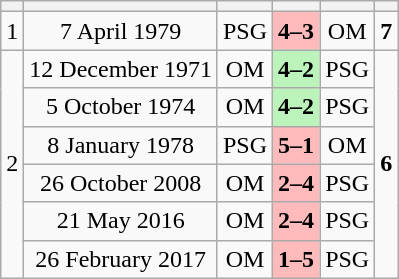<table class="wikitable plainrowheaders sortable" style="text-align:center">
<tr>
<th></th>
<th></th>
<th></th>
<th></th>
<th></th>
<th></th>
</tr>
<tr>
<td>1</td>
<td>7 April 1979</td>
<td>PSG</td>
<td style="background-color:#FFBBBB;"><strong>4–3</strong></td>
<td>OM</td>
<td><strong>7</strong></td>
</tr>
<tr>
<td rowspan="6">2</td>
<td>12 December 1971</td>
<td>OM</td>
<td style="background-color:#BBF3BB;"><strong>4–2</strong></td>
<td>PSG</td>
<td rowspan="6"><strong>6</strong></td>
</tr>
<tr>
<td>5 October 1974</td>
<td>OM</td>
<td style="background-color:#BBF3BB;"><strong>4–2</strong></td>
<td>PSG</td>
</tr>
<tr>
<td>8 January 1978</td>
<td>PSG</td>
<td style="background-color:#FFBBBB;"><strong>5–1</strong></td>
<td>OM</td>
</tr>
<tr>
<td>26 October 2008</td>
<td>OM</td>
<td style="background-color:#FFBBBB;"><strong>2–4</strong></td>
<td>PSG</td>
</tr>
<tr>
<td>21 May 2016</td>
<td>OM</td>
<td style="background-color:#FFBBBB;"><strong>2–4</strong></td>
<td>PSG</td>
</tr>
<tr>
<td>26 February 2017</td>
<td>OM</td>
<td style="background-color:#FFBBBB;"><strong>1–5</strong></td>
<td>PSG</td>
</tr>
</table>
